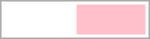<table style=" width: 100px; border: 1px solid #aaaaaa">
<tr>
<td style="background-color:white"> </td>
<td style="background-color:pink"> </td>
</tr>
</table>
